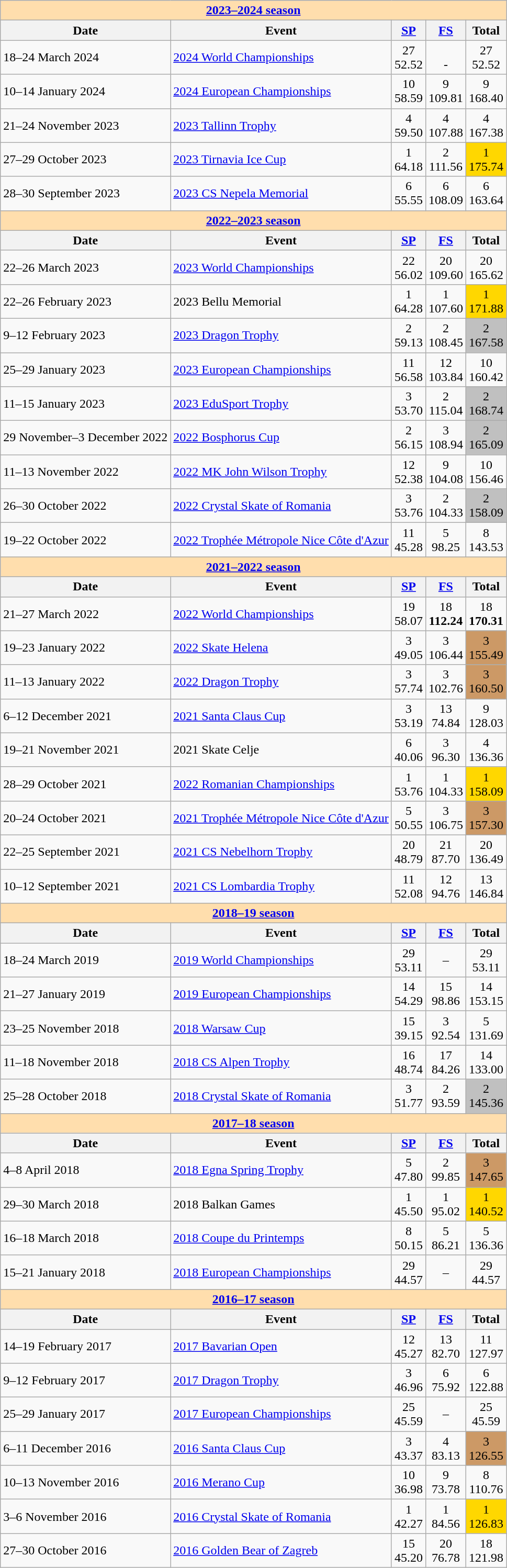<table class="wikitable">
<tr>
<th style="background-color: #ffdead; " colspan=5 align=center><a href='#'><strong>2023–2024 season</strong></a></th>
</tr>
<tr>
<th>Date</th>
<th>Event</th>
<th><a href='#'>SP</a></th>
<th><a href='#'>FS</a></th>
<th>Total</th>
</tr>
<tr>
<td>18–24 March 2024</td>
<td><a href='#'>2024 World Championships</a></td>
<td align=center>27 <br> 52.52</td>
<td align=center><br>  -</td>
<td align=center>27 <br> 52.52</td>
</tr>
<tr>
<td>10–14 January 2024</td>
<td><a href='#'>2024 European Championships</a></td>
<td align=center>10 <br> 58.59</td>
<td align=center>9 <br> 109.81</td>
<td align=center>9 <br> 168.40</td>
</tr>
<tr>
<td>21–24 November 2023</td>
<td><a href='#'>2023 Tallinn Trophy</a></td>
<td align=center>4 <br> 59.50</td>
<td align=center>4 <br> 107.88</td>
<td align=center>4 <br> 167.38</td>
</tr>
<tr>
<td>27–29 October 2023</td>
<td><a href='#'>2023 Tirnavia Ice Cup</a></td>
<td align=center>1 <br> 64.18</td>
<td align=center>2 <br> 111.56</td>
<td align=center bgcolor=gold>1 <br> 175.74</td>
</tr>
<tr>
<td>28–30 September 2023</td>
<td><a href='#'>2023 CS Nepela Memorial</a></td>
<td align=center>6 <br> 55.55</td>
<td align=center>6 <br> 108.09</td>
<td align=center>6 <br> 163.64</td>
</tr>
<tr>
<th style="background-color: #ffdead; " colspan=5 align=center><a href='#'><strong>2022–2023 season</strong></a></th>
</tr>
<tr>
<th>Date</th>
<th>Event</th>
<th><a href='#'>SP</a></th>
<th><a href='#'>FS</a></th>
<th>Total</th>
</tr>
<tr>
<td>22–26 March 2023</td>
<td><a href='#'>2023 World Championships</a></td>
<td align=center>22 <br> 56.02</td>
<td align=center>20 <br> 109.60</td>
<td align=center>20 <br> 165.62</td>
</tr>
<tr>
<td>22–26 February 2023</td>
<td>2023 Bellu Memorial</td>
<td align=center>1 <br> 64.28</td>
<td align=center>1 <br> 107.60</td>
<td align=center bgcolor=gold>1 <br> 171.88</td>
</tr>
<tr>
<td>9–12 February 2023</td>
<td><a href='#'>2023 Dragon Trophy</a></td>
<td align=center>2 <br> 59.13</td>
<td align=center>2 <br> 108.45</td>
<td align=center bgcolor=silver>2 <br> 167.58</td>
</tr>
<tr>
<td>25–29 January 2023</td>
<td><a href='#'>2023 European Championships</a></td>
<td align=center>11 <br> 56.58</td>
<td align=center>12 <br> 103.84</td>
<td align=center>10 <br> 160.42</td>
</tr>
<tr>
<td>11–15 January 2023</td>
<td><a href='#'>2023 EduSport Trophy</a></td>
<td align=center>3 <br> 53.70</td>
<td align=center>2 <br> 115.04</td>
<td align=center bgcolor=silver>2 <br> 168.74</td>
</tr>
<tr>
<td>29 November–3 December 2022</td>
<td><a href='#'>2022 Bosphorus Cup</a></td>
<td align=center>2 <br> 56.15</td>
<td align=center>3 <br> 108.94</td>
<td align=center bgcolor=silver>2 <br> 165.09</td>
</tr>
<tr>
<td>11–13 November 2022</td>
<td><a href='#'>2022 MK John Wilson Trophy</a></td>
<td align=center>12 <br> 52.38</td>
<td align=center>9 <br> 104.08</td>
<td align=center>10 <br> 156.46</td>
</tr>
<tr>
<td>26–30 October 2022</td>
<td><a href='#'>2022 Crystal Skate of Romania</a></td>
<td align=center>3 <br> 53.76</td>
<td align=center>2 <br> 104.33</td>
<td align=center bgcolor=silver>2 <br> 158.09</td>
</tr>
<tr>
<td>19–22 October 2022</td>
<td><a href='#'>2022 Trophée Métropole Nice Côte d'Azur</a></td>
<td align=center>11 <br> 45.28</td>
<td align=center>5 <br> 98.25</td>
<td align=center>8 <br> 143.53</td>
</tr>
<tr>
<th style="background-color: #ffdead; " colspan=5 align=center><a href='#'><strong>2021–2022 season</strong></a></th>
</tr>
<tr>
<th>Date</th>
<th>Event</th>
<th><a href='#'>SP</a></th>
<th><a href='#'>FS</a></th>
<th>Total</th>
</tr>
<tr>
<td>21–27 March 2022</td>
<td><a href='#'>2022 World Championships</a></td>
<td align=center>19 <br> 58.07</td>
<td align=center>18 <br> <strong>112.24</strong></td>
<td align=center>18 <br> <strong>170.31</strong></td>
</tr>
<tr>
<td>19–23 January 2022</td>
<td><a href='#'>2022 Skate Helena</a></td>
<td align=center>3 <br> 49.05</td>
<td align=center>3 <br> 106.44</td>
<td align=center bgcolor=cc9966>3 <br> 155.49</td>
</tr>
<tr>
<td>11–13 January 2022</td>
<td><a href='#'>2022 Dragon Trophy</a></td>
<td align=center>3 <br> 57.74</td>
<td align=center>3 <br> 102.76</td>
<td align=center bgcolor=cc9966>3 <br> 160.50</td>
</tr>
<tr>
<td>6–12 December 2021</td>
<td><a href='#'>2021 Santa Claus Cup</a></td>
<td align=center>3 <br> 53.19</td>
<td align=center>13 <br> 74.84</td>
<td align=center>9 <br> 128.03</td>
</tr>
<tr>
<td>19–21 November 2021</td>
<td>2021 Skate Celje</td>
<td align=center>6 <br> 40.06</td>
<td align=center>3 <br> 96.30</td>
<td align=center>4 <br> 136.36</td>
</tr>
<tr>
<td>28–29 October 2021</td>
<td><a href='#'>2022 Romanian Championships</a></td>
<td align=center>1 <br> 53.76</td>
<td align=center>1 <br> 104.33</td>
<td align=center bgcolor=gold>1 <br> 158.09</td>
</tr>
<tr>
<td>20–24 October 2021</td>
<td><a href='#'>2021 Trophée Métropole Nice Côte d'Azur</a></td>
<td align=center>5 <br> 50.55</td>
<td align=center>3 <br> 106.75</td>
<td align=center bgcolor=cc9966>3 <br> 157.30</td>
</tr>
<tr>
<td>22–25 September 2021</td>
<td><a href='#'>2021 CS Nebelhorn Trophy</a></td>
<td align=center>20 <br> 48.79</td>
<td align=center>21 <br> 87.70</td>
<td align=center>20 <br> 136.49</td>
</tr>
<tr>
<td>10–12 September 2021</td>
<td><a href='#'>2021 CS Lombardia Trophy</a></td>
<td align=center>11 <br> 52.08</td>
<td align=center>12 <br> 94.76</td>
<td align=center>13 <br> 146.84</td>
</tr>
<tr>
<th colspan="5" style="background:#ffdead;"><a href='#'>2018–19 season</a></th>
</tr>
<tr>
<th>Date</th>
<th>Event</th>
<th><a href='#'>SP</a></th>
<th><a href='#'>FS</a></th>
<th>Total</th>
</tr>
<tr>
<td>18–24 March 2019</td>
<td><a href='#'>2019 World Championships</a></td>
<td align=center>29 <br> 53.11</td>
<td align=center>–</td>
<td align=center>29 <br> 53.11</td>
</tr>
<tr>
<td>21–27 January 2019</td>
<td><a href='#'>2019 European Championships</a></td>
<td align=center>14 <br> 54.29</td>
<td align=center>15 <br> 98.86</td>
<td align=center>14 <br> 153.15</td>
</tr>
<tr>
<td>23–25 November 2018</td>
<td><a href='#'>2018 Warsaw Cup</a></td>
<td align=center>15 <br> 39.15</td>
<td align=center>3 <br> 92.54</td>
<td align=center>5 <br> 131.69</td>
</tr>
<tr>
<td>11–18 November 2018</td>
<td><a href='#'>2018 CS Alpen Trophy</a></td>
<td align=center>16 <br> 48.74</td>
<td align=center>17 <br> 84.26</td>
<td align=center>14 <br> 133.00</td>
</tr>
<tr>
<td>25–28 October 2018</td>
<td><a href='#'>2018 Crystal Skate of Romania</a></td>
<td align=center>3 <br> 51.77</td>
<td align=center>2 <br> 93.59</td>
<td align=center bgcolor=silver>2 <br> 145.36</td>
</tr>
<tr>
<th colspan="5" style="background:#ffdead;"><a href='#'>2017–18 season</a></th>
</tr>
<tr>
<th>Date</th>
<th>Event</th>
<th><a href='#'>SP</a></th>
<th><a href='#'>FS</a></th>
<th>Total</th>
</tr>
<tr>
<td>4–8 April 2018</td>
<td><a href='#'>2018 Egna Spring Trophy</a></td>
<td align=center>5 <br> 47.80</td>
<td align=center>2 <br> 99.85</td>
<td align=center bgcolor=cc9966>3 <br> 147.65</td>
</tr>
<tr>
<td>29–30 March 2018</td>
<td>2018 Balkan Games</td>
<td align=center>1 <br> 45.50</td>
<td align=center>1 <br> 95.02</td>
<td align=center bgcolor=gold>1 <br> 140.52</td>
</tr>
<tr>
<td>16–18 March 2018</td>
<td><a href='#'>2018 Coupe du Printemps</a></td>
<td align=center>8 <br> 50.15</td>
<td align=center>5 <br> 86.21</td>
<td align=center>5 <br> 136.36</td>
</tr>
<tr>
<td>15–21 January 2018</td>
<td><a href='#'>2018 European Championships</a></td>
<td align=center>29 <br> 44.57</td>
<td align=center>–</td>
<td align=center>29 <br> 44.57</td>
</tr>
<tr>
<th colspan="5" style="background:#ffdead;"><a href='#'>2016–17 season</a></th>
</tr>
<tr>
<th>Date</th>
<th>Event</th>
<th><a href='#'>SP</a></th>
<th><a href='#'>FS</a></th>
<th>Total</th>
</tr>
<tr>
<td>14–19 February 2017</td>
<td><a href='#'>2017 Bavarian Open</a></td>
<td align=center>12 <br> 45.27</td>
<td align=center>13 <br> 82.70</td>
<td align=center>11 <br> 127.97</td>
</tr>
<tr>
<td>9–12 February 2017</td>
<td><a href='#'>2017 Dragon Trophy</a></td>
<td align=center>3 <br> 46.96</td>
<td align=center>6 <br> 75.92</td>
<td align=center>6 <br> 122.88</td>
</tr>
<tr>
<td>25–29 January 2017</td>
<td><a href='#'>2017 European Championships</a></td>
<td align=center>25 <br> 45.59</td>
<td align=center>–</td>
<td align=center>25 <br> 45.59</td>
</tr>
<tr>
<td>6–11 December 2016</td>
<td><a href='#'>2016 Santa Claus Cup</a></td>
<td align=center>3 <br> 43.37</td>
<td align=center>4 <br> 83.13</td>
<td align=center bgcolor=cc9966>3 <br> 126.55</td>
</tr>
<tr>
<td>10–13 November 2016</td>
<td><a href='#'>2016 Merano Cup</a></td>
<td align=center>10 <br> 36.98</td>
<td align=center>9 <br> 73.78</td>
<td align=center>8 <br> 110.76</td>
</tr>
<tr>
<td>3–6 November 2016</td>
<td><a href='#'>2016 Crystal Skate of Romania</a></td>
<td align=center>1 <br> 42.27</td>
<td align=center>1 <br> 84.56</td>
<td align=center bgcolor=gold>1 <br> 126.83</td>
</tr>
<tr>
<td>27–30 October 2016</td>
<td><a href='#'>2016 Golden Bear of Zagreb</a></td>
<td align=center>15 <br> 45.20</td>
<td align=center>20 <br> 76.78</td>
<td align=center>18 <br> 121.98</td>
</tr>
</table>
